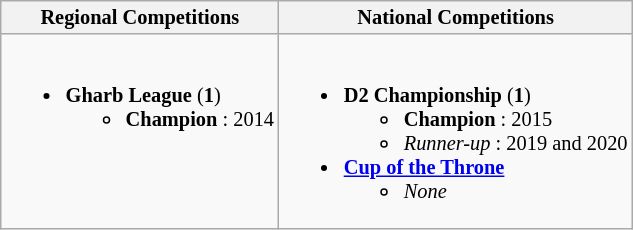<table class="wikitable" style="font-size:85%">
<tr>
<th>Regional Competitions</th>
<th>National Competitions</th>
</tr>
<tr>
<td valign=top><br><ul><li><strong>Gharb League</strong> (<strong>1</strong>)<ul><li><strong>Champion</strong> : 2014</li></ul></li></ul></td>
<td valign=top><br><ul><li><strong>D2 Championship</strong> (<strong>1</strong>)<ul><li><strong>Champion</strong> : 2015</li><li><em>Runner-up</em> : 2019 and 2020</li></ul></li><li><strong><a href='#'>Cup of the Throne</a></strong><ul><li><em>None</em></li></ul></li></ul></td>
</tr>
</table>
